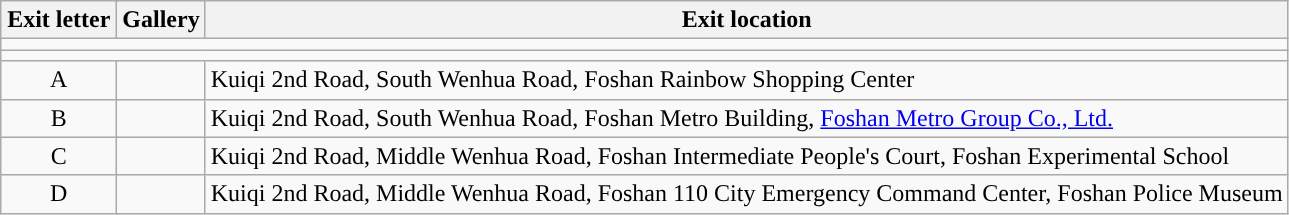<table class="wikitable">
<tr>
<th colspan=2 style="width:70px">Exit letter</th>
<th>Gallery</th>
<th>Exit location</th>
</tr>
<tr style="background:#">
<td colspan="4"></td>
</tr>
<tr style="background:#">
<td colspan="4"></td>
</tr>
<tr>
<td colspan=2 align=center>A</td>
<td></td>
<td>Kuiqi 2nd Road, South Wenhua Road, Foshan Rainbow Shopping Center</td>
</tr>
<tr>
<td colspan=2 align=center>B</td>
<td></td>
<td>Kuiqi 2nd Road, South Wenhua Road, Foshan Metro Building, <a href='#'>Foshan Metro Group Co., Ltd.</a></td>
</tr>
<tr>
<td colspan=2 align=center>C</td>
<td></td>
<td>Kuiqi 2nd Road, Middle Wenhua Road, Foshan Intermediate People's Court, Foshan Experimental School</td>
</tr>
<tr>
<td colspan=2 align=center>D</td>
<td></td>
<td>Kuiqi 2nd Road, Middle Wenhua Road, Foshan 110 City Emergency Command Center, Foshan Police Museum</td>
</tr>
</table>
